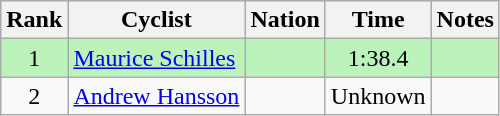<table class="wikitable sortable" style="text-align:center">
<tr>
<th>Rank</th>
<th>Cyclist</th>
<th>Nation</th>
<th>Time</th>
<th>Notes</th>
</tr>
<tr bgcolor=bbf3bb>
<td>1</td>
<td align=left><a href='#'>Maurice Schilles</a></td>
<td align=left></td>
<td>1:38.4</td>
<td></td>
</tr>
<tr>
<td>2</td>
<td align=left><a href='#'>Andrew Hansson</a></td>
<td align=left></td>
<td>Unknown</td>
<td></td>
</tr>
</table>
